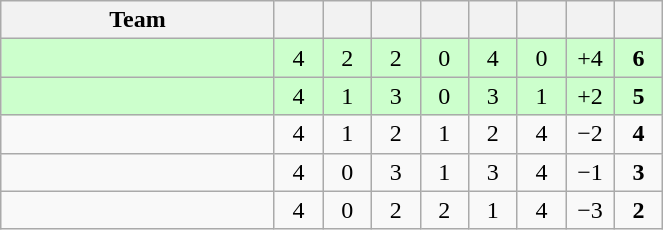<table class="wikitable" style="text-align:center">
<tr>
<th width=175>Team</th>
<th width=25></th>
<th width=25></th>
<th width=25></th>
<th width=25></th>
<th width=25></th>
<th width=25></th>
<th width=25></th>
<th width=25></th>
</tr>
<tr bgcolor=ccffcc>
<td style="text-align:left;"></td>
<td>4</td>
<td>2</td>
<td>2</td>
<td>0</td>
<td>4</td>
<td>0</td>
<td>+4</td>
<td><strong>6</strong></td>
</tr>
<tr bgcolor=ccffcc>
<td style="text-align:left;"></td>
<td>4</td>
<td>1</td>
<td>3</td>
<td>0</td>
<td>3</td>
<td>1</td>
<td>+2</td>
<td><strong>5</strong></td>
</tr>
<tr>
<td style="text-align:left;"></td>
<td>4</td>
<td>1</td>
<td>2</td>
<td>1</td>
<td>2</td>
<td>4</td>
<td>−2</td>
<td><strong>4</strong></td>
</tr>
<tr>
<td style="text-align:left;"></td>
<td>4</td>
<td>0</td>
<td>3</td>
<td>1</td>
<td>3</td>
<td>4</td>
<td>−1</td>
<td><strong>3</strong></td>
</tr>
<tr>
<td style="text-align:left;"></td>
<td>4</td>
<td>0</td>
<td>2</td>
<td>2</td>
<td>1</td>
<td>4</td>
<td>−3</td>
<td><strong>2</strong></td>
</tr>
</table>
